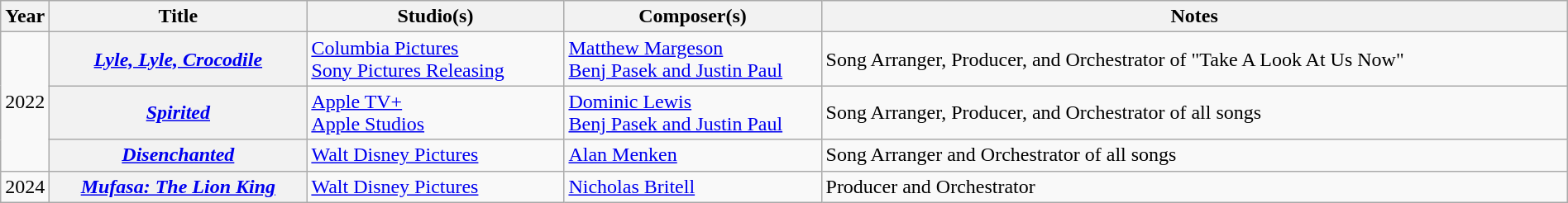<table class="wikitable" width=100%>
<tr>
<th width=30>Year</th>
<th width=200>Title</th>
<th width=200>Studio(s)</th>
<th width=200>Composer(s)</th>
<th>Notes</th>
</tr>
<tr>
<td rowspan="3">2022</td>
<th><em><a href='#'>Lyle, Lyle, Crocodile</a></em></th>
<td><a href='#'>Columbia Pictures</a><br><a href='#'>Sony Pictures Releasing</a></td>
<td><a href='#'>Matthew Margeson</a><br><a href='#'>Benj Pasek and Justin Paul</a></td>
<td>Song Arranger, Producer, and Orchestrator of "Take A Look At Us Now"</td>
</tr>
<tr>
<th><em><a href='#'>Spirited</a></em></th>
<td><a href='#'>Apple TV+</a><br><a href='#'>Apple Studios</a></td>
<td><a href='#'>Dominic Lewis</a><br><a href='#'>Benj Pasek and Justin Paul</a></td>
<td>Song Arranger, Producer, and Orchestrator of all songs</td>
</tr>
<tr>
<th><em><a href='#'>Disenchanted</a></em></th>
<td><a href='#'>Walt Disney Pictures</a></td>
<td><a href='#'>Alan Menken</a></td>
<td>Song Arranger and Orchestrator of all songs</td>
</tr>
<tr>
<td>2024</td>
<th><em><a href='#'>Mufasa: The Lion King</a></em></th>
<td><a href='#'>Walt Disney Pictures</a></td>
<td><a href='#'>Nicholas Britell</a></td>
<td>Producer and Orchestrator</td>
</tr>
</table>
